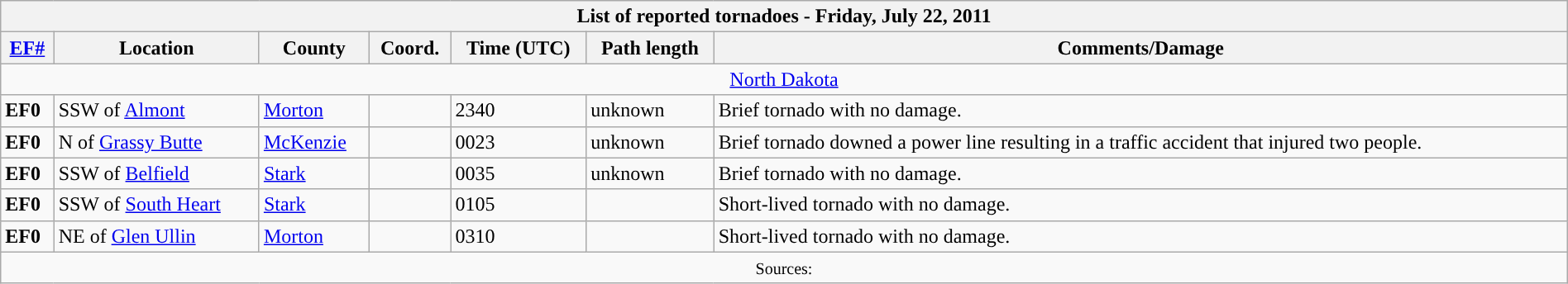<table class="wikitable collapsible" width="100%">
<tr>
<th colspan="7">List of reported tornadoes - Friday, July 22, 2011</th>
</tr>
<tr>
<th><a href='#'>EF#</a></th>
<th>Location</th>
<th>County</th>
<th>Coord.</th>
<th>Time (UTC)</th>
<th>Path length</th>
<th>Comments/Damage</th>
</tr>
<tr>
<td colspan="7" align=center><a href='#'>North Dakota</a></td>
</tr>
<tr>
<td><strong>EF0</strong></td>
<td>SSW of <a href='#'>Almont</a></td>
<td><a href='#'>Morton</a></td>
<td></td>
<td>2340</td>
<td>unknown</td>
<td>Brief tornado with no damage.</td>
</tr>
<tr>
<td><strong>EF0</strong></td>
<td>N of <a href='#'>Grassy Butte</a></td>
<td><a href='#'>McKenzie</a></td>
<td></td>
<td>0023</td>
<td>unknown</td>
<td>Brief tornado downed a power line resulting in a traffic accident that injured two people.</td>
</tr>
<tr>
<td><strong>EF0</strong></td>
<td>SSW of <a href='#'>Belfield</a></td>
<td><a href='#'>Stark</a></td>
<td></td>
<td>0035</td>
<td>unknown</td>
<td>Brief tornado with no damage.</td>
</tr>
<tr>
<td><strong>EF0</strong></td>
<td>SSW of <a href='#'>South Heart</a></td>
<td><a href='#'>Stark</a></td>
<td></td>
<td>0105</td>
<td></td>
<td>Short-lived tornado with no damage.</td>
</tr>
<tr>
<td><strong>EF0</strong></td>
<td>NE of <a href='#'>Glen Ullin</a></td>
<td><a href='#'>Morton</a></td>
<td></td>
<td>0310</td>
<td></td>
<td>Short-lived tornado with no damage.</td>
</tr>
<tr>
<td colspan="7" align=center><small>Sources: </small></td>
</tr>
</table>
